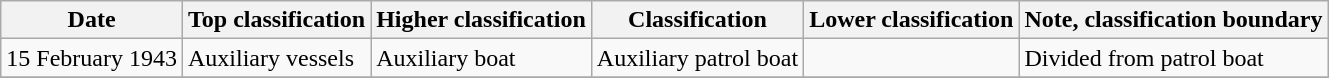<table class="wikitable">
<tr>
<th>Date</th>
<th>Top classification</th>
<th>Higher classification</th>
<th>Classification</th>
<th>Lower classification</th>
<th>Note, classification boundary</th>
</tr>
<tr>
<td>15 February 1943</td>
<td>Auxiliary vessels</td>
<td>Auxiliary boat</td>
<td>Auxiliary patrol boat</td>
<td></td>
<td>Divided from patrol boat</td>
</tr>
<tr>
</tr>
</table>
